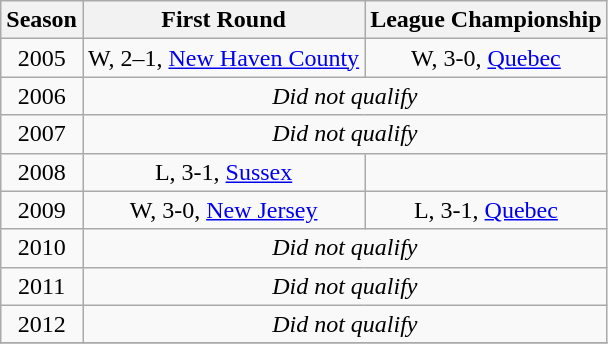<table class="wikitable" style="text-align:center">
<tr>
<th>Season</th>
<th>First Round</th>
<th>League Championship</th>
</tr>
<tr>
<td>2005</td>
<td>W, 2–1, <a href='#'>New Haven County</a></td>
<td>W, 3-0, <a href='#'>Quebec</a></td>
</tr>
<tr>
<td>2006</td>
<td colspan="2"><em>Did not qualify</em></td>
</tr>
<tr>
<td>2007</td>
<td colspan="2"><em>Did not qualify</em></td>
</tr>
<tr>
<td>2008</td>
<td>L, 3-1, <a href='#'>Sussex</a></td>
<td></td>
</tr>
<tr>
<td>2009</td>
<td>W, 3-0, <a href='#'>New Jersey</a></td>
<td>L, 3-1, <a href='#'>Quebec</a></td>
</tr>
<tr>
<td>2010</td>
<td colspan="2"><em>Did not qualify</em></td>
</tr>
<tr>
<td>2011</td>
<td colspan="2"><em>Did not qualify</em></td>
</tr>
<tr>
<td>2012</td>
<td colspan="2"><em>Did not qualify</em></td>
</tr>
<tr>
</tr>
</table>
